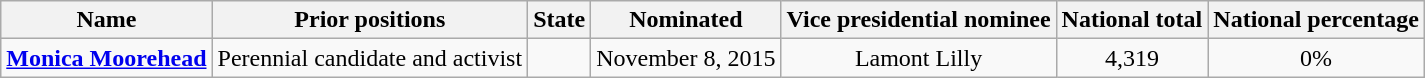<table class="wikitable" style="text-align:center">
<tr>
<th>Name</th>
<th>Prior positions</th>
<th>State</th>
<th>Nominated</th>
<th>Vice presidential nominee</th>
<th>National total</th>
<th>National percentage</th>
</tr>
<tr>
<td><strong><a href='#'>Monica Moorehead</a></strong></td>
<td>Perennial candidate and activist</td>
<td></td>
<td>November 8, 2015</td>
<td>Lamont Lilly</td>
<td>4,319</td>
<td>0%</td>
</tr>
</table>
